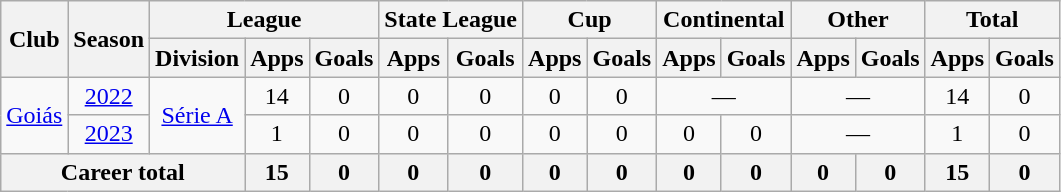<table class="wikitable" style="text-align: center;">
<tr>
<th rowspan="2">Club</th>
<th rowspan="2">Season</th>
<th colspan="3">League</th>
<th colspan="2">State League</th>
<th colspan="2">Cup</th>
<th colspan="2">Continental</th>
<th colspan="2">Other</th>
<th colspan="2">Total</th>
</tr>
<tr>
<th>Division</th>
<th>Apps</th>
<th>Goals</th>
<th>Apps</th>
<th>Goals</th>
<th>Apps</th>
<th>Goals</th>
<th>Apps</th>
<th>Goals</th>
<th>Apps</th>
<th>Goals</th>
<th>Apps</th>
<th>Goals</th>
</tr>
<tr>
<td rowspan="2" valign="center"><a href='#'>Goiás</a></td>
<td><a href='#'>2022</a></td>
<td rowspan="2"><a href='#'>Série A</a></td>
<td>14</td>
<td>0</td>
<td>0</td>
<td>0</td>
<td>0</td>
<td>0</td>
<td colspan="2">—</td>
<td colspan="2">—</td>
<td>14</td>
<td>0</td>
</tr>
<tr>
<td><a href='#'>2023</a></td>
<td>1</td>
<td>0</td>
<td>0</td>
<td>0</td>
<td>0</td>
<td>0</td>
<td>0</td>
<td>0</td>
<td colspan="2">—</td>
<td>1</td>
<td>0</td>
</tr>
<tr>
<th colspan="3"><strong>Career total</strong></th>
<th>15</th>
<th>0</th>
<th>0</th>
<th>0</th>
<th>0</th>
<th>0</th>
<th>0</th>
<th>0</th>
<th>0</th>
<th>0</th>
<th>15</th>
<th>0</th>
</tr>
</table>
